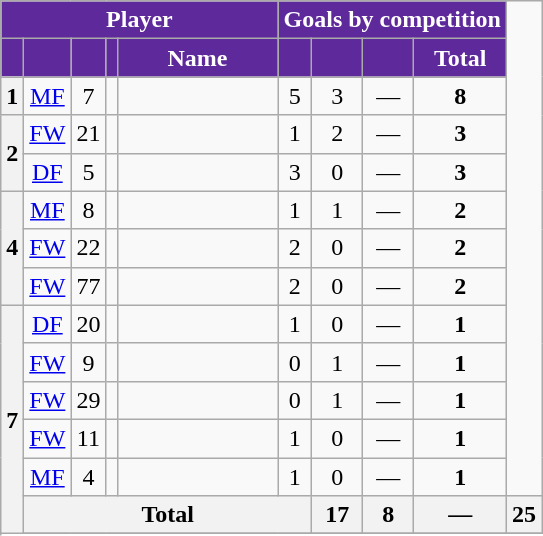<table class="wikitable sortable" style="text-align:center;">
<tr>
<th style="background:#5E299A; color:#fff;" colspan=5 scope="colgroup">Player</th>
<th style="background:#5E299A; color:#fff;" colspan=4 scope="colgroup">Goals by competition</th>
</tr>
<tr>
<th style="background:#5E299A; color:#fff;" scope="col"></th>
<th style="background:#5E299A; color:#fff;" scope="col"></th>
<th style="background:#5E299A; color:#fff;" scope="col"></th>
<th style="background:#5E299A; color:#fff;" scope="col"></th>
<th style="background:#5E299A; color:#fff; width:100px;" scope="col">Name</th>
<th style="background:#5E299A; color:#fff;" scope="col"></th>
<th style="background:#5E299A; color:#fff;" scope="col"></th>
<th style="background:#5E299A; color:#fff;" scope="col"></th>
<th style="background:#5E299A; color:#fff;" scope="col">Total</th>
</tr>
<tr>
<th scope="row">1</th>
<td><a href='#'>MF</a></td>
<td>7</td>
<td></td>
<td></td>
<td>5</td>
<td>3</td>
<td>—</td>
<td><strong>8</strong></td>
</tr>
<tr>
<th rowspan=2 scope="row">2</th>
<td><a href='#'>FW</a></td>
<td>21</td>
<td></td>
<td></td>
<td>1</td>
<td>2</td>
<td>—</td>
<td><strong>3</strong></td>
</tr>
<tr>
<td><a href='#'>DF</a></td>
<td>5</td>
<td></td>
<td></td>
<td>3</td>
<td>0</td>
<td>—</td>
<td><strong>3</strong></td>
</tr>
<tr>
<th rowspan=3 scope="row">4</th>
<td><a href='#'>MF</a></td>
<td>8</td>
<td></td>
<td></td>
<td>1</td>
<td>1</td>
<td>—</td>
<td><strong>2</strong></td>
</tr>
<tr>
<td><a href='#'>FW</a></td>
<td>22</td>
<td></td>
<td></td>
<td>2</td>
<td>0</td>
<td>—</td>
<td><strong>2</strong></td>
</tr>
<tr>
<td><a href='#'>FW</a></td>
<td>77</td>
<td></td>
<td></td>
<td>2</td>
<td>0</td>
<td>—</td>
<td><strong>2</strong></td>
</tr>
<tr>
<th rowspan=7 scope="row">7</th>
<td><a href='#'>DF</a></td>
<td>20</td>
<td></td>
<td></td>
<td>1</td>
<td>0</td>
<td>—</td>
<td><strong>1</strong></td>
</tr>
<tr>
<td><a href='#'>FW</a></td>
<td>9</td>
<td></td>
<td></td>
<td>0</td>
<td>1</td>
<td>—</td>
<td><strong>1</strong></td>
</tr>
<tr>
<td><a href='#'>FW</a></td>
<td>29</td>
<td></td>
<td></td>
<td>0</td>
<td>1</td>
<td>—</td>
<td><strong>1</strong></td>
</tr>
<tr>
<td><a href='#'>FW</a></td>
<td>11</td>
<td></td>
<td></td>
<td>1</td>
<td>0</td>
<td>—</td>
<td><strong>1</strong></td>
</tr>
<tr>
<td><a href='#'>MF</a></td>
<td>4</td>
<td></td>
<td></td>
<td>1</td>
<td>0</td>
<td>—</td>
<td><strong>1</strong></td>
</tr>
<tr>
<th colspan=5 scope="row">Total</th>
<th>17</th>
<th>8</th>
<th>—</th>
<th>25</th>
</tr>
<tr>
</tr>
</table>
